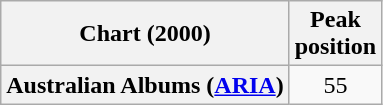<table class="wikitable plainrowheaders" style="text-align:center">
<tr>
<th scope="col">Chart (2000)</th>
<th scope="col">Peak<br>position</th>
</tr>
<tr>
<th scope="row">Australian Albums (<a href='#'>ARIA</a>)</th>
<td>55</td>
</tr>
</table>
